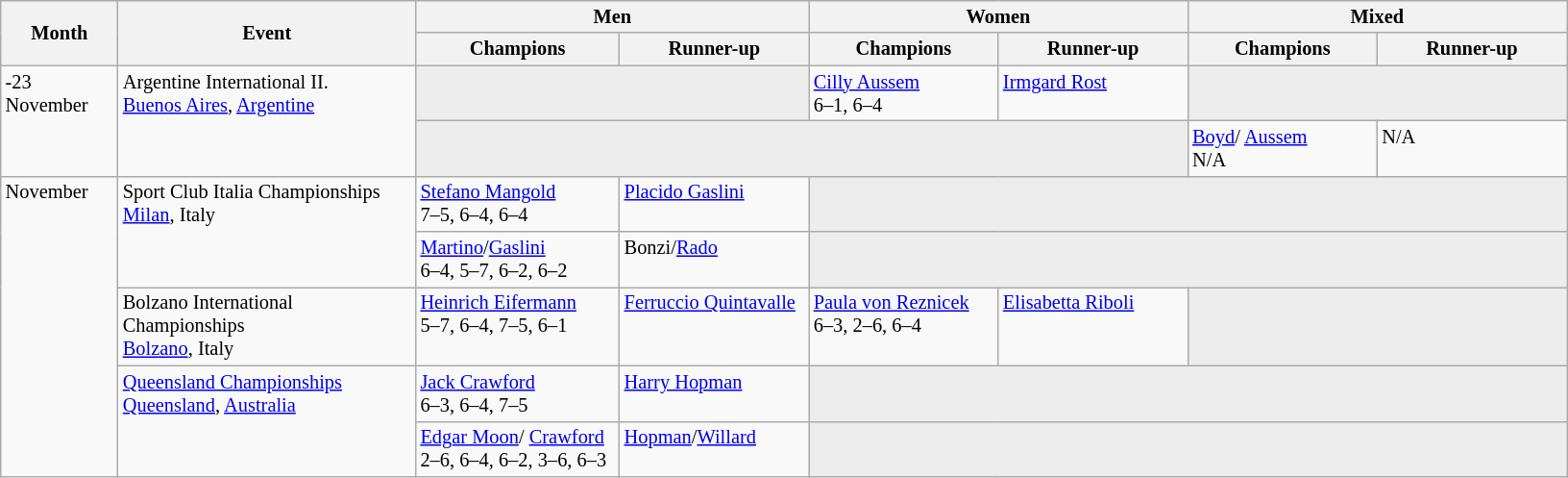<table class="wikitable" style="font-size:85%;">
<tr>
<th rowspan="2" style="width:75px;">Month</th>
<th rowspan="2" style="width:200px;">Event</th>
<th colspan="2" style="width:260px;">Men</th>
<th colspan="2" style="width:250px;">Women</th>
<th colspan="2" style="width:250px;">Mixed</th>
</tr>
<tr>
<th style="width:135px;">Champions</th>
<th style="width:125px;">Runner-up</th>
<th style="width:125px;">Champions</th>
<th style="width:125px;">Runner-up</th>
<th style="width:125px;">Champions</th>
<th style="width:125px;">Runner-up</th>
</tr>
<tr valign=top>
<td rowspan=2>-23 November</td>
<td rowspan=2>Argentine International II.<br><a href='#'>Buenos Aires</a>, <a href='#'>Argentine</a></td>
<td style="background:#ededed;" colspan="2"></td>
<td> <a href='#'>Cilly Aussem</a><br>6–1, 6–4</td>
<td> <a href='#'>Irmgard Rost</a></td>
<td style="background:#ededed;" colspan="2"></td>
</tr>
<tr valign=top>
<td style="background:#ededed;" colspan="4"></td>
<td><a href='#'>Boyd</a>/ <a href='#'>Aussem</a><br>N/A</td>
<td>N/A</td>
</tr>
<tr valign=top>
<td rowspan=6>November</td>
<td rowspan=2>Sport Club Italia Championships<br><a href='#'>Milan</a>, Italy</td>
<td> <a href='#'>Stefano Mangold</a><br>7–5, 6–4, 6–4</td>
<td> <a href='#'>Placido Gaslini</a></td>
<td style="background:#ededed;" colspan="4"></td>
</tr>
<tr valign=top>
<td> <a href='#'>Martino</a>/<a href='#'>Gaslini</a><br>6–4, 5–7, 6–2, 6–2</td>
<td>Bonzi/<a href='#'>Rado</a></td>
<td style="background:#ededed;" colspan="4"></td>
</tr>
<tr valign=top>
<td>Bolzano International Championships<br><a href='#'>Bolzano</a>, Italy</td>
<td> <a href='#'>Heinrich Eifermann</a><br>5–7, 6–4, 7–5, 6–1</td>
<td> <a href='#'>Ferruccio Quintavalle</a></td>
<td> <a href='#'>Paula von Reznicek</a><br>6–3, 2–6, 6–4</td>
<td> <a href='#'>Elisabetta Riboli</a></td>
<td style="background:#ededed;" colspan="2"></td>
</tr>
<tr valign=top>
<td rowspan=2><a href='#'>Queensland Championships</a><br><a href='#'>Queensland</a>, <a href='#'>Australia</a></td>
<td> <a href='#'>Jack Crawford</a><br>6–3, 6–4, 7–5</td>
<td> <a href='#'>Harry Hopman</a></td>
<td style="background:#ededed;" colspan="4"></td>
</tr>
<tr valign=top>
<td> <a href='#'>Edgar Moon</a>/ <a href='#'>Crawford</a><br>2–6, 6–4, 6–2, 3–6, 6–3</td>
<td> <a href='#'>Hopman</a>/<a href='#'>Willard</a></td>
<td style="background:#ededed;" colspan="4"></td>
</tr>
</table>
